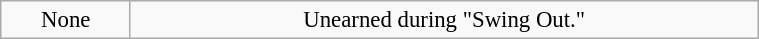<table class="wikitable plainrowheaders floatright" style="font-size: 95%; margin: 10px; text-align: center;" align="right" width="40%">
<tr>
<td>None</td>
<td>Unearned during "Swing Out."</td>
</tr>
</table>
